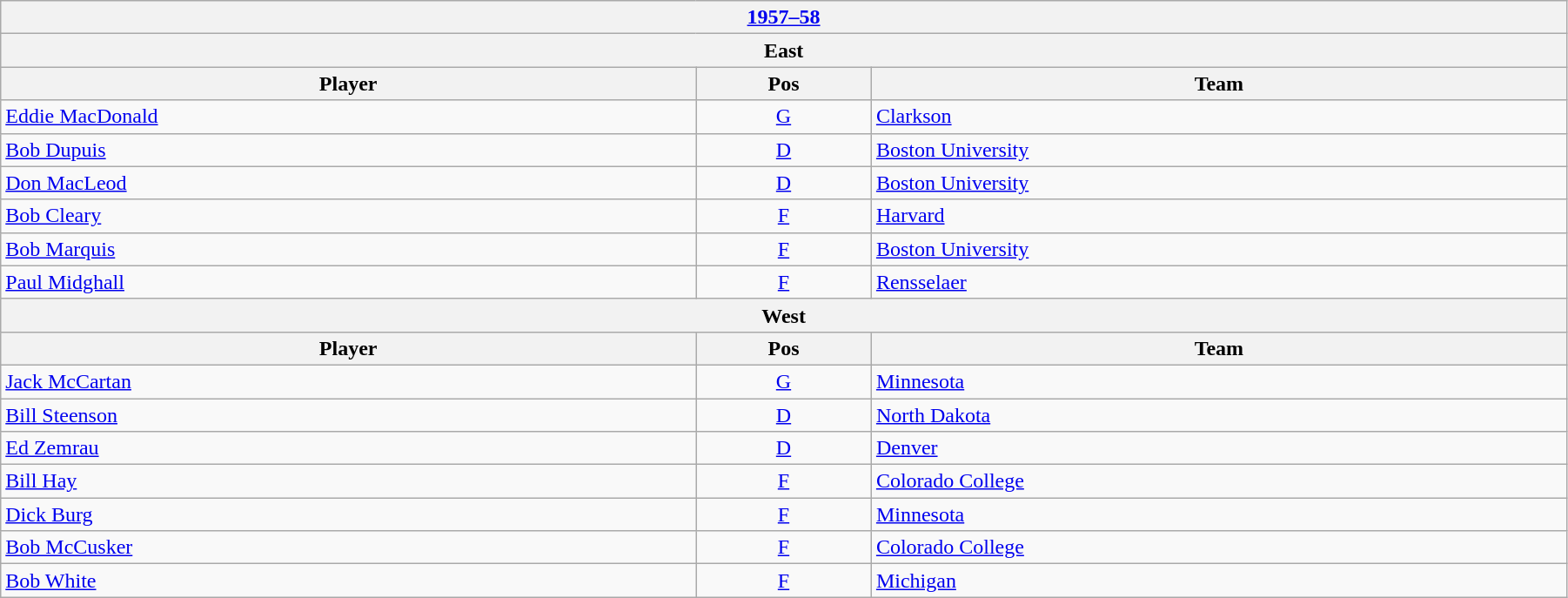<table class="wikitable" width=95%>
<tr>
<th colspan=3><a href='#'>1957–58</a></th>
</tr>
<tr>
<th colspan=3><strong>East</strong></th>
</tr>
<tr>
<th>Player</th>
<th>Pos</th>
<th>Team</th>
</tr>
<tr>
<td><a href='#'>Eddie MacDonald</a></td>
<td style="text-align:center;"><a href='#'>G</a></td>
<td><a href='#'>Clarkson</a></td>
</tr>
<tr>
<td><a href='#'>Bob Dupuis</a></td>
<td style="text-align:center;"><a href='#'>D</a></td>
<td><a href='#'>Boston University</a></td>
</tr>
<tr>
<td><a href='#'>Don MacLeod</a></td>
<td style="text-align:center;"><a href='#'>D</a></td>
<td><a href='#'>Boston University</a></td>
</tr>
<tr>
<td><a href='#'>Bob Cleary</a></td>
<td style="text-align:center;"><a href='#'>F</a></td>
<td><a href='#'>Harvard</a></td>
</tr>
<tr>
<td><a href='#'>Bob Marquis</a></td>
<td style="text-align:center;"><a href='#'>F</a></td>
<td><a href='#'>Boston University</a></td>
</tr>
<tr>
<td><a href='#'>Paul Midghall</a></td>
<td style="text-align:center;"><a href='#'>F</a></td>
<td><a href='#'>Rensselaer</a></td>
</tr>
<tr>
<th colspan=3><strong>West</strong></th>
</tr>
<tr>
<th>Player</th>
<th>Pos</th>
<th>Team</th>
</tr>
<tr>
<td><a href='#'>Jack McCartan</a></td>
<td style="text-align:center;"><a href='#'>G</a></td>
<td><a href='#'>Minnesota</a></td>
</tr>
<tr>
<td><a href='#'>Bill Steenson</a></td>
<td style="text-align:center;"><a href='#'>D</a></td>
<td><a href='#'>North Dakota</a></td>
</tr>
<tr>
<td><a href='#'>Ed Zemrau</a></td>
<td style="text-align:center;"><a href='#'>D</a></td>
<td><a href='#'>Denver</a></td>
</tr>
<tr>
<td><a href='#'>Bill Hay</a></td>
<td style="text-align:center;"><a href='#'>F</a></td>
<td><a href='#'>Colorado College</a></td>
</tr>
<tr>
<td><a href='#'>Dick Burg</a></td>
<td style="text-align:center;"><a href='#'>F</a></td>
<td><a href='#'>Minnesota</a></td>
</tr>
<tr>
<td><a href='#'>Bob McCusker</a></td>
<td style="text-align:center;"><a href='#'>F</a></td>
<td><a href='#'>Colorado College</a></td>
</tr>
<tr>
<td><a href='#'>Bob White</a></td>
<td style="text-align:center;"><a href='#'>F</a></td>
<td><a href='#'>Michigan</a></td>
</tr>
</table>
